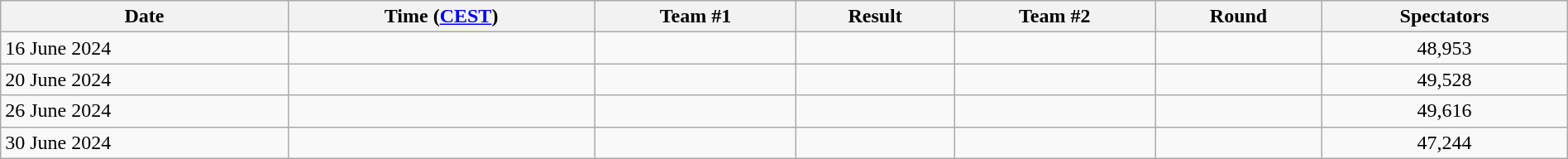<table class="wikitable"  style="text-align:left; width:100%;">
<tr>
<th>Date</th>
<th>Time (<a href='#'>CEST</a>)</th>
<th>Team #1</th>
<th>Result</th>
<th>Team #2</th>
<th>Round</th>
<th>Spectators</th>
</tr>
<tr>
<td>16 June 2024</td>
<td></td>
<td></td>
<td style="text-align:center;"></td>
<td></td>
<td></td>
<td style="text-align:center;">48,953</td>
</tr>
<tr>
<td>20 June 2024</td>
<td></td>
<td></td>
<td style="text-align:center;"></td>
<td></td>
<td></td>
<td style="text-align:center;">49,528</td>
</tr>
<tr>
<td>26 June 2024</td>
<td></td>
<td></td>
<td style="text-align:center;"></td>
<td></td>
<td></td>
<td style="text-align:center;">49,616</td>
</tr>
<tr>
<td>30 June 2024</td>
<td></td>
<td></td>
<td style="text-align:center;"> </td>
<td></td>
<td></td>
<td style="text-align:center;">47,244</td>
</tr>
</table>
